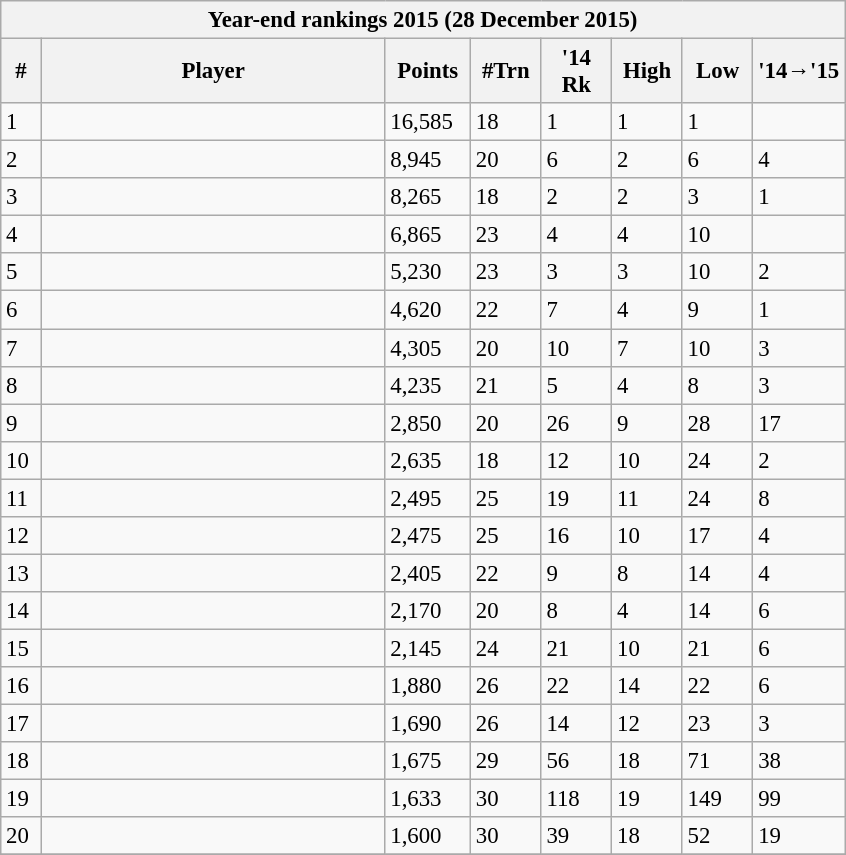<table class="wikitable" style="font-size:95%">
<tr>
<th colspan=8>Year-end rankings 2015 (28 December 2015)</th>
</tr>
<tr>
<th width=20>#</th>
<th width=222>Player</th>
<th width=50>Points</th>
<th width=40>#Trn</th>
<th width=40>'14 Rk</th>
<th width=40>High</th>
<th width=40>Low</th>
<th width=50>'14→'15</th>
</tr>
<tr>
<td>1</td>
<td align=left></td>
<td>16,585</td>
<td>18</td>
<td>1</td>
<td>1</td>
<td>1</td>
<td></td>
</tr>
<tr>
<td>2</td>
<td align=left></td>
<td>8,945</td>
<td>20</td>
<td>6</td>
<td>2</td>
<td>6</td>
<td> 4</td>
</tr>
<tr>
<td>3</td>
<td align=left></td>
<td>8,265</td>
<td>18</td>
<td>2</td>
<td>2</td>
<td>3</td>
<td> 1</td>
</tr>
<tr>
<td>4</td>
<td align=left></td>
<td>6,865</td>
<td>23</td>
<td>4</td>
<td>4</td>
<td>10</td>
<td></td>
</tr>
<tr>
<td>5</td>
<td align=left></td>
<td>5,230</td>
<td>23</td>
<td>3</td>
<td>3</td>
<td>10</td>
<td> 2</td>
</tr>
<tr>
<td>6</td>
<td align=left></td>
<td>4,620</td>
<td>22</td>
<td>7</td>
<td>4</td>
<td>9</td>
<td> 1</td>
</tr>
<tr>
<td>7</td>
<td align=left></td>
<td>4,305</td>
<td>20</td>
<td>10</td>
<td>7</td>
<td>10</td>
<td> 3</td>
</tr>
<tr>
<td>8</td>
<td align=left></td>
<td>4,235</td>
<td>21</td>
<td>5</td>
<td>4</td>
<td>8</td>
<td> 3</td>
</tr>
<tr>
<td>9</td>
<td align=left></td>
<td>2,850</td>
<td>20</td>
<td>26</td>
<td>9</td>
<td>28</td>
<td> 17</td>
</tr>
<tr>
<td>10</td>
<td align=left></td>
<td>2,635</td>
<td>18</td>
<td>12</td>
<td>10</td>
<td>24</td>
<td> 2</td>
</tr>
<tr>
<td>11</td>
<td align=left></td>
<td>2,495</td>
<td>25</td>
<td>19</td>
<td>11</td>
<td>24</td>
<td> 8</td>
</tr>
<tr>
<td>12</td>
<td align=left></td>
<td>2,475</td>
<td>25</td>
<td>16</td>
<td>10</td>
<td>17</td>
<td> 4</td>
</tr>
<tr>
<td>13</td>
<td align=left></td>
<td>2,405</td>
<td>22</td>
<td>9</td>
<td>8</td>
<td>14</td>
<td> 4</td>
</tr>
<tr>
<td>14</td>
<td align=left></td>
<td>2,170</td>
<td>20</td>
<td>8</td>
<td>4</td>
<td>14</td>
<td> 6</td>
</tr>
<tr>
<td>15</td>
<td align=left></td>
<td>2,145</td>
<td>24</td>
<td>21</td>
<td>10</td>
<td>21</td>
<td> 6</td>
</tr>
<tr>
<td>16</td>
<td align=left></td>
<td>1,880</td>
<td>26</td>
<td>22</td>
<td>14</td>
<td>22</td>
<td> 6</td>
</tr>
<tr>
<td>17</td>
<td align=left></td>
<td>1,690</td>
<td>26</td>
<td>14</td>
<td>12</td>
<td>23</td>
<td> 3</td>
</tr>
<tr>
<td>18</td>
<td align=left></td>
<td>1,675</td>
<td>29</td>
<td>56</td>
<td>18</td>
<td>71</td>
<td> 38</td>
</tr>
<tr>
<td>19</td>
<td align=left></td>
<td>1,633</td>
<td>30</td>
<td>118</td>
<td>19</td>
<td>149</td>
<td> 99</td>
</tr>
<tr>
<td>20</td>
<td align=left></td>
<td>1,600</td>
<td>30</td>
<td>39</td>
<td>18</td>
<td>52</td>
<td> 19</td>
</tr>
<tr>
</tr>
</table>
